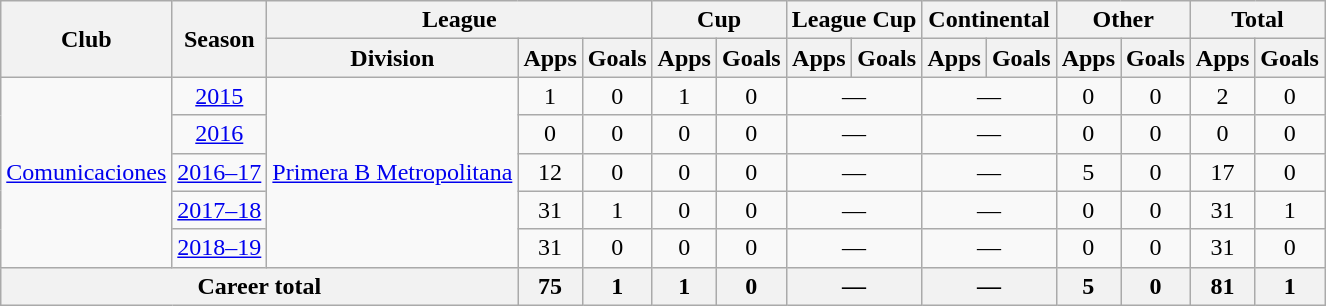<table class="wikitable" style="text-align:center">
<tr>
<th rowspan="2">Club</th>
<th rowspan="2">Season</th>
<th colspan="3">League</th>
<th colspan="2">Cup</th>
<th colspan="2">League Cup</th>
<th colspan="2">Continental</th>
<th colspan="2">Other</th>
<th colspan="2">Total</th>
</tr>
<tr>
<th>Division</th>
<th>Apps</th>
<th>Goals</th>
<th>Apps</th>
<th>Goals</th>
<th>Apps</th>
<th>Goals</th>
<th>Apps</th>
<th>Goals</th>
<th>Apps</th>
<th>Goals</th>
<th>Apps</th>
<th>Goals</th>
</tr>
<tr>
<td rowspan="5"><a href='#'>Comunicaciones</a></td>
<td><a href='#'>2015</a></td>
<td rowspan="5"><a href='#'>Primera B Metropolitana</a></td>
<td>1</td>
<td>0</td>
<td>1</td>
<td>0</td>
<td colspan="2">—</td>
<td colspan="2">—</td>
<td>0</td>
<td>0</td>
<td>2</td>
<td>0</td>
</tr>
<tr>
<td><a href='#'>2016</a></td>
<td>0</td>
<td>0</td>
<td>0</td>
<td>0</td>
<td colspan="2">—</td>
<td colspan="2">—</td>
<td>0</td>
<td>0</td>
<td>0</td>
<td>0</td>
</tr>
<tr>
<td><a href='#'>2016–17</a></td>
<td>12</td>
<td>0</td>
<td>0</td>
<td>0</td>
<td colspan="2">—</td>
<td colspan="2">—</td>
<td>5</td>
<td>0</td>
<td>17</td>
<td>0</td>
</tr>
<tr>
<td><a href='#'>2017–18</a></td>
<td>31</td>
<td>1</td>
<td>0</td>
<td>0</td>
<td colspan="2">—</td>
<td colspan="2">—</td>
<td>0</td>
<td>0</td>
<td>31</td>
<td>1</td>
</tr>
<tr>
<td><a href='#'>2018–19</a></td>
<td>31</td>
<td>0</td>
<td>0</td>
<td>0</td>
<td colspan="2">—</td>
<td colspan="2">—</td>
<td>0</td>
<td>0</td>
<td>31</td>
<td>0</td>
</tr>
<tr>
<th colspan="3">Career total</th>
<th>75</th>
<th>1</th>
<th>1</th>
<th>0</th>
<th colspan="2">—</th>
<th colspan="2">—</th>
<th>5</th>
<th>0</th>
<th>81</th>
<th>1</th>
</tr>
</table>
